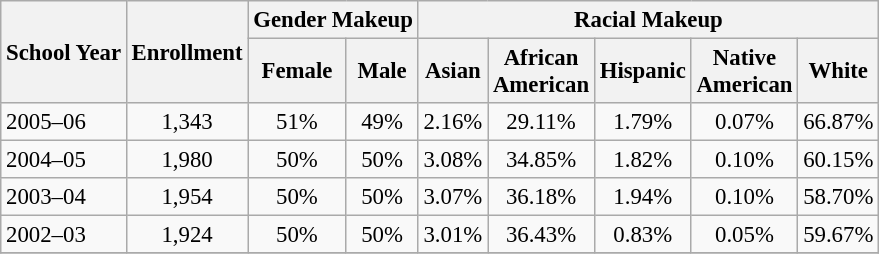<table class="wikitable" style="font-size: 95%;">
<tr>
<th rowspan="2">School Year</th>
<th rowspan="2">Enrollment</th>
<th colspan="2">Gender Makeup</th>
<th colspan="5">Racial Makeup</th>
</tr>
<tr>
<th>Female</th>
<th>Male</th>
<th>Asian</th>
<th>African <br>American</th>
<th>Hispanic</th>
<th>Native <br>American</th>
<th>White</th>
</tr>
<tr>
<td align="left">2005–06</td>
<td align="center">1,343</td>
<td align="center">51%</td>
<td align="center">49%</td>
<td align="center">2.16%</td>
<td align="center">29.11%</td>
<td align="center">1.79%</td>
<td align="center">0.07%</td>
<td align="center">66.87%</td>
</tr>
<tr>
<td align="left">2004–05</td>
<td align="center">1,980</td>
<td align="center">50%</td>
<td align="center">50%</td>
<td align="center">3.08%</td>
<td align="center">34.85%</td>
<td align="center">1.82%</td>
<td align="center">0.10%</td>
<td align="center">60.15%</td>
</tr>
<tr>
<td align="left">2003–04</td>
<td align="center">1,954</td>
<td align="center">50%</td>
<td align="center">50%</td>
<td align="center">3.07%</td>
<td align="center">36.18%</td>
<td align="center">1.94%</td>
<td align="center">0.10%</td>
<td align="center">58.70%</td>
</tr>
<tr>
<td align="left">2002–03</td>
<td align="center">1,924</td>
<td align="center">50%</td>
<td align="center">50%</td>
<td align="center">3.01%</td>
<td align="center">36.43%</td>
<td align="center">0.83%</td>
<td align="center">0.05%</td>
<td align="center">59.67%</td>
</tr>
<tr>
</tr>
</table>
